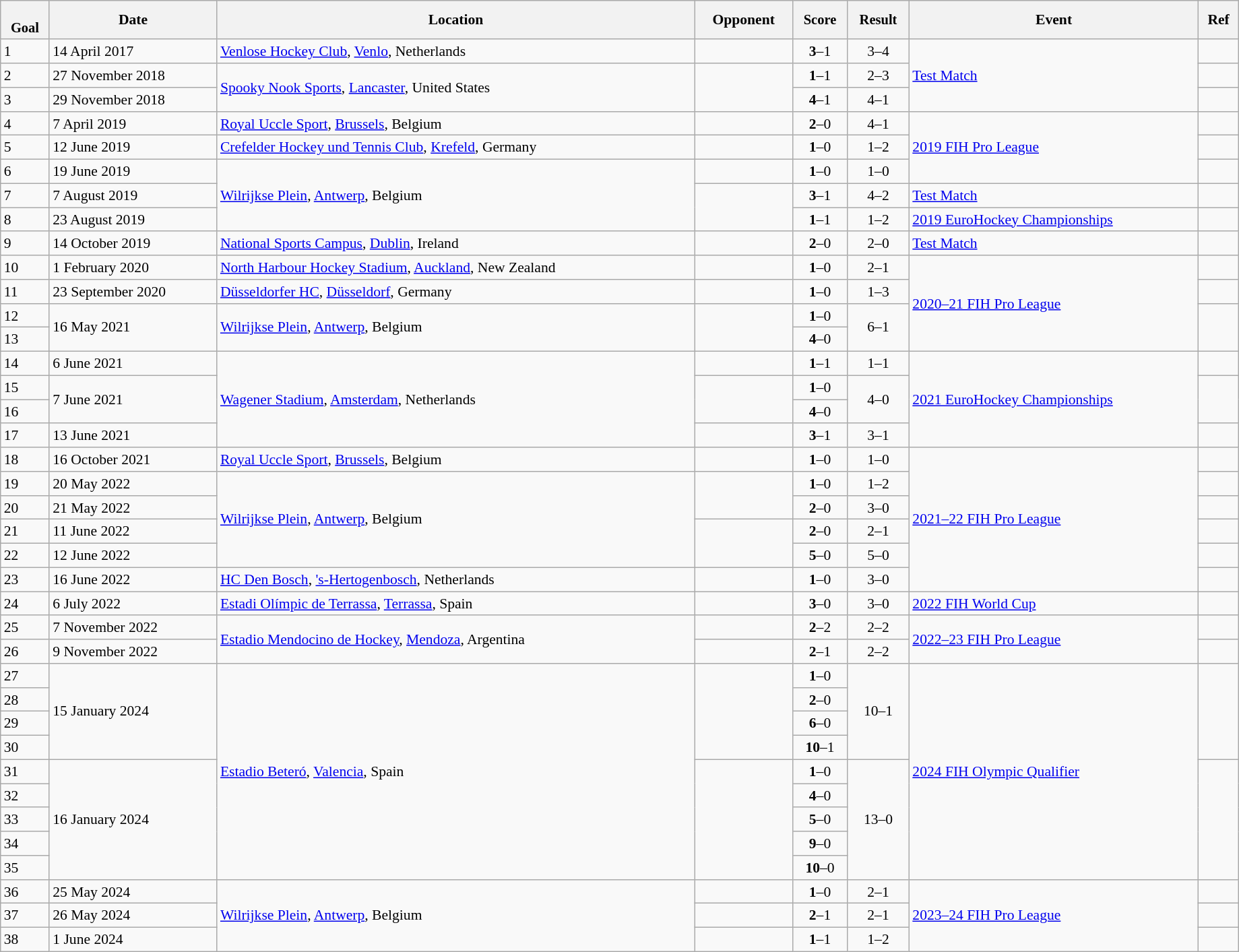<table class="wikitable sortable" style="font-size:90%" width=97%>
<tr>
<th style="font-size:95%;" data-sort-type=number><br>Goal</th>
<th align=center>Date</th>
<th>Location</th>
<th width=90>Opponent</th>
<th data-sort-type="number" style="font-size:95%">Score</th>
<th data-sort-type="number" style="font-size:95%">Result</th>
<th>Event</th>
<th>Ref</th>
</tr>
<tr>
<td>1</td>
<td>14 April 2017</td>
<td><a href='#'>Venlose Hockey Club</a>, <a href='#'>Venlo</a>, Netherlands</td>
<td></td>
<td align="center"><strong>3</strong>–1</td>
<td align="center">3–4</td>
<td rowspan=3><a href='#'>Test Match</a></td>
<td></td>
</tr>
<tr>
<td>2</td>
<td>27 November 2018</td>
<td rowspan=2><a href='#'>Spooky Nook Sports</a>, <a href='#'>Lancaster</a>, United States</td>
<td rowspan=2></td>
<td align="center"><strong>1</strong>–1</td>
<td align="center">2–3</td>
<td></td>
</tr>
<tr>
<td>3</td>
<td>29 November 2018</td>
<td align="center"><strong>4</strong>–1</td>
<td align="center">4–1</td>
<td></td>
</tr>
<tr>
<td>4</td>
<td>7 April 2019</td>
<td><a href='#'>Royal Uccle Sport</a>, <a href='#'>Brussels</a>, Belgium</td>
<td></td>
<td align="center"><strong>2</strong>–0</td>
<td align="center">4–1</td>
<td rowspan=3><a href='#'>2019 FIH Pro League</a></td>
<td></td>
</tr>
<tr>
<td>5</td>
<td>12 June 2019</td>
<td><a href='#'>Crefelder Hockey und Tennis Club</a>, <a href='#'>Krefeld</a>, Germany</td>
<td></td>
<td align="center"><strong>1</strong>–0</td>
<td align="center">1–2</td>
<td></td>
</tr>
<tr>
<td>6</td>
<td>19 June 2019</td>
<td rowspan=3><a href='#'>Wilrijkse Plein</a>, <a href='#'>Antwerp</a>, Belgium</td>
<td></td>
<td align="center"><strong>1</strong>–0</td>
<td align="center">1–0</td>
<td></td>
</tr>
<tr>
<td>7</td>
<td>7 August 2019</td>
<td rowspan=2></td>
<td align="center"><strong>3</strong>–1</td>
<td align="center">4–2</td>
<td><a href='#'>Test Match</a></td>
<td></td>
</tr>
<tr>
<td>8</td>
<td>23 August 2019</td>
<td align="center"><strong>1</strong>–1</td>
<td align="center">1–2</td>
<td><a href='#'>2019 EuroHockey Championships</a></td>
<td></td>
</tr>
<tr>
<td>9</td>
<td>14 October 2019</td>
<td><a href='#'>National Sports Campus</a>, <a href='#'>Dublin</a>, Ireland</td>
<td></td>
<td align="center"><strong>2</strong>–0</td>
<td align="center">2–0</td>
<td><a href='#'>Test Match</a></td>
<td></td>
</tr>
<tr>
<td>10</td>
<td>1 February 2020</td>
<td><a href='#'>North Harbour Hockey Stadium</a>, <a href='#'>Auckland</a>, New Zealand</td>
<td></td>
<td align="center"><strong>1</strong>–0</td>
<td align="center">2–1</td>
<td rowspan=4><a href='#'>2020–21 FIH Pro League</a></td>
<td></td>
</tr>
<tr>
<td>11</td>
<td>23 September 2020</td>
<td><a href='#'>Düsseldorfer HC</a>, <a href='#'>Düsseldorf</a>, Germany</td>
<td></td>
<td align="center"><strong>1</strong>–0</td>
<td align="center">1–3</td>
<td></td>
</tr>
<tr>
<td>12</td>
<td rowspan=2>16 May 2021</td>
<td rowspan=2><a href='#'>Wilrijkse Plein</a>, <a href='#'>Antwerp</a>, Belgium</td>
<td rowspan=2></td>
<td align="center"><strong>1</strong>–0</td>
<td rowspan=2; align="center">6–1</td>
<td rowspan=2></td>
</tr>
<tr>
<td>13</td>
<td align="center"><strong>4</strong>–0</td>
</tr>
<tr>
<td>14</td>
<td>6 June 2021</td>
<td rowspan=4><a href='#'>Wagener Stadium</a>, <a href='#'>Amsterdam</a>, Netherlands</td>
<td></td>
<td align="center"><strong>1</strong>–1</td>
<td align="center">1–1</td>
<td rowspan=4><a href='#'>2021 EuroHockey Championships</a></td>
<td></td>
</tr>
<tr>
<td>15</td>
<td rowspan=2>7 June 2021</td>
<td rowspan=2></td>
<td align="center"><strong>1</strong>–0</td>
<td rowspan=2; align="center">4–0</td>
<td rowspan=2></td>
</tr>
<tr>
<td>16</td>
<td align="center"><strong>4</strong>–0</td>
</tr>
<tr>
<td>17</td>
<td>13 June 2021</td>
<td></td>
<td align="center"><strong>3</strong>–1</td>
<td align="center">3–1</td>
<td></td>
</tr>
<tr>
<td>18</td>
<td>16 October 2021</td>
<td><a href='#'>Royal Uccle Sport</a>, <a href='#'>Brussels</a>, Belgium</td>
<td></td>
<td align="center"><strong>1</strong>–0</td>
<td align="center">1–0</td>
<td rowspan=6><a href='#'>2021–22 FIH Pro League</a></td>
<td></td>
</tr>
<tr>
<td>19</td>
<td>20 May 2022</td>
<td rowspan=4><a href='#'>Wilrijkse Plein</a>, <a href='#'>Antwerp</a>, Belgium</td>
<td rowspan=2></td>
<td align="center"><strong>1</strong>–0</td>
<td align="center">1–2</td>
<td></td>
</tr>
<tr>
<td>20</td>
<td>21 May 2022</td>
<td align="center"><strong>2</strong>–0</td>
<td align="center">3–0</td>
<td></td>
</tr>
<tr>
<td>21</td>
<td>11 June 2022</td>
<td rowspan=2></td>
<td align="center"><strong>2</strong>–0</td>
<td align="center">2–1</td>
<td></td>
</tr>
<tr>
<td>22</td>
<td>12 June 2022</td>
<td align="center"><strong>5</strong>–0</td>
<td align="center">5–0</td>
<td></td>
</tr>
<tr>
<td>23</td>
<td>16 June 2022</td>
<td><a href='#'>HC Den Bosch</a>, <a href='#'>'s-Hertogenbosch</a>, Netherlands</td>
<td></td>
<td align="center"><strong>1</strong>–0</td>
<td align="center">3–0</td>
<td></td>
</tr>
<tr>
<td>24</td>
<td>6 July 2022</td>
<td><a href='#'>Estadi Olímpic de Terrassa</a>, <a href='#'>Terrassa</a>, Spain</td>
<td></td>
<td align="center"><strong>3</strong>–0</td>
<td align="center">3–0</td>
<td><a href='#'>2022 FIH World Cup</a></td>
<td></td>
</tr>
<tr>
<td>25</td>
<td>7 November 2022</td>
<td rowspan=2><a href='#'>Estadio Mendocino de Hockey</a>, <a href='#'>Mendoza</a>, Argentina</td>
<td></td>
<td align="center"><strong>2</strong>–2</td>
<td align="center">2–2</td>
<td rowspan=2><a href='#'>2022–23 FIH Pro League</a></td>
<td></td>
</tr>
<tr>
<td>26</td>
<td>9 November 2022</td>
<td></td>
<td align="center"><strong>2</strong>–1</td>
<td align="center">2–2</td>
<td></td>
</tr>
<tr>
<td>27</td>
<td rowspan=4>15 January 2024</td>
<td rowspan=9><a href='#'>Estadio Beteró</a>, <a href='#'>Valencia</a>, Spain</td>
<td rowspan=4></td>
<td align="center"><strong>1</strong>–0</td>
<td rowspan=4; align="center">10–1</td>
<td rowspan=9><a href='#'>2024 FIH Olympic Qualifier</a></td>
<td rowspan=4></td>
</tr>
<tr>
<td>28</td>
<td align="center"><strong>2</strong>–0</td>
</tr>
<tr>
<td>29</td>
<td align="center"><strong>6</strong>–0</td>
</tr>
<tr>
<td>30</td>
<td align="center"><strong>10</strong>–1</td>
</tr>
<tr>
<td>31</td>
<td rowspan=5>16 January 2024</td>
<td rowspan=5></td>
<td align="center"><strong>1</strong>–0</td>
<td rowspan=5; align="center">13–0</td>
<td rowspan=5></td>
</tr>
<tr>
<td>32</td>
<td align="center"><strong>4</strong>–0</td>
</tr>
<tr>
<td>33</td>
<td align="center"><strong>5</strong>–0</td>
</tr>
<tr>
<td>34</td>
<td align="center"><strong>9</strong>–0</td>
</tr>
<tr>
<td>35</td>
<td align="center"><strong>10</strong>–0</td>
</tr>
<tr>
<td>36</td>
<td>25 May 2024</td>
<td rowspan=3><a href='#'>Wilrijkse Plein</a>, <a href='#'>Antwerp</a>, Belgium</td>
<td></td>
<td align="center"><strong>1</strong>–0</td>
<td align="center">2–1</td>
<td rowspan=3><a href='#'>2023–24 FIH Pro League</a></td>
<td></td>
</tr>
<tr>
<td>37</td>
<td>26 May 2024</td>
<td></td>
<td align="center"><strong>2</strong>–1</td>
<td align="center">2–1</td>
<td></td>
</tr>
<tr>
<td>38</td>
<td>1 June 2024</td>
<td></td>
<td align="center"><strong>1</strong>–1</td>
<td align="center">1–2</td>
<td></td>
</tr>
</table>
